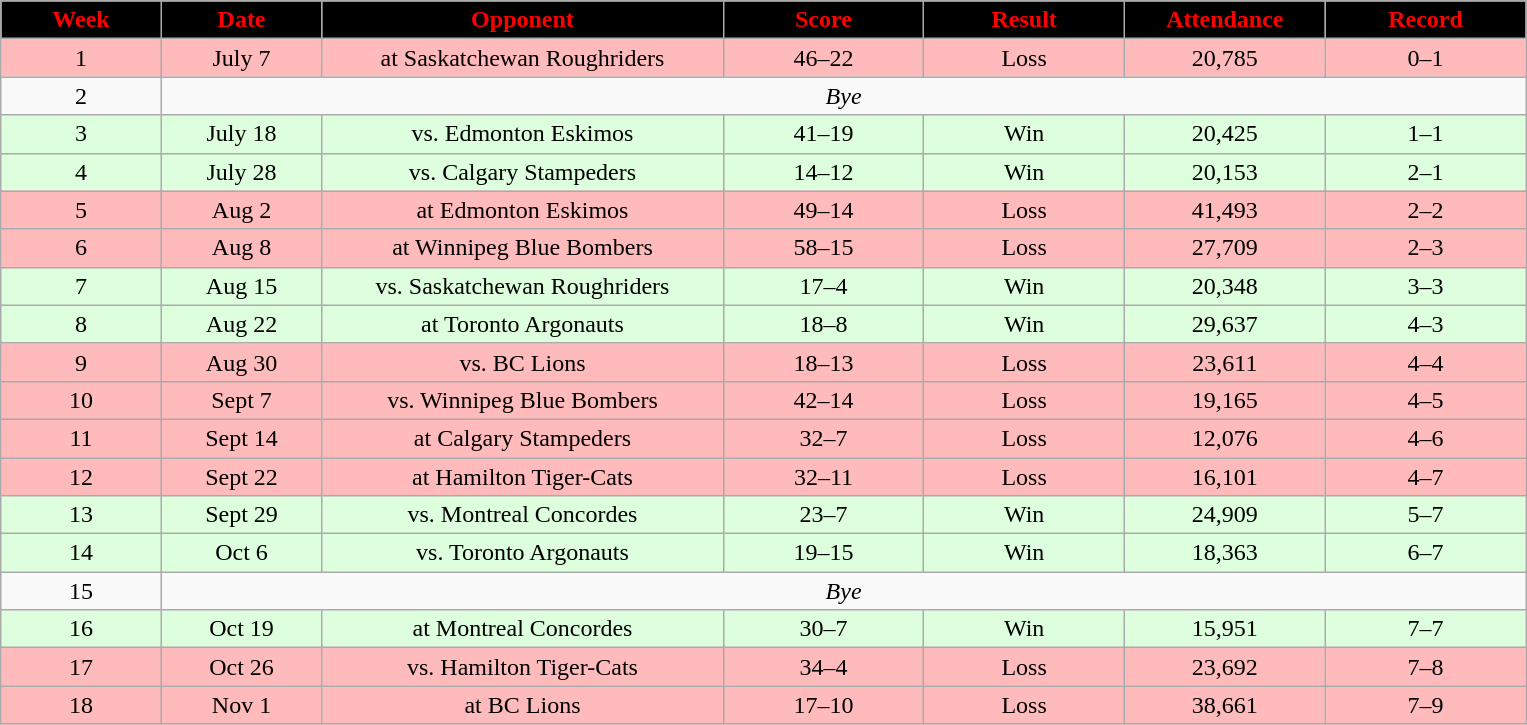<table class="wikitable sortable sortable">
<tr>
<th style="background:#000; color:#f00; width:8%;">Week</th>
<th style="background:#000; color:#f00; width:8%;">Date</th>
<th style="background:#000; color:#f00; width:20%;">Opponent</th>
<th style="background:#000; color:#f00; width:10%;">Score</th>
<th style="background:#000; color:#f00; width:10%;">Result</th>
<th style="background:#000; color:#f00; width:10%;">Attendance</th>
<th style="background:#000; color:#f00; width:10%;">Record</th>
</tr>
<tr style="text-align:center; background:#fbb;">
<td>1</td>
<td>July 7</td>
<td>at Saskatchewan Roughriders</td>
<td>46–22</td>
<td>Loss</td>
<td>20,785</td>
<td>0–1</td>
</tr>
<tr style="text-align:center;">
<td>2</td>
<td colspan="6" style="text-align:center;"><em>Bye</em></td>
</tr>
<tr style="text-align:center; background:#dfd;">
<td>3</td>
<td>July 18</td>
<td>vs. Edmonton Eskimos</td>
<td>41–19</td>
<td>Win</td>
<td>20,425</td>
<td>1–1</td>
</tr>
<tr style="text-align:center; background:#dfd;">
<td>4</td>
<td>July 28</td>
<td>vs. Calgary Stampeders</td>
<td>14–12</td>
<td>Win</td>
<td>20,153</td>
<td>2–1</td>
</tr>
<tr style="text-align:center; background:#fbb;">
<td>5</td>
<td>Aug 2</td>
<td>at Edmonton Eskimos</td>
<td>49–14</td>
<td>Loss</td>
<td>41,493</td>
<td>2–2</td>
</tr>
<tr style="text-align:center; background:#fbb;">
<td>6</td>
<td>Aug 8</td>
<td>at Winnipeg Blue Bombers</td>
<td>58–15</td>
<td>Loss</td>
<td>27,709</td>
<td>2–3</td>
</tr>
<tr style="text-align:center; background:#dfd;">
<td>7</td>
<td>Aug 15</td>
<td>vs. Saskatchewan Roughriders</td>
<td>17–4</td>
<td>Win</td>
<td>20,348</td>
<td>3–3</td>
</tr>
<tr style="text-align:center; background:#dfd;">
<td>8</td>
<td>Aug 22</td>
<td>at Toronto Argonauts</td>
<td>18–8</td>
<td>Win</td>
<td>29,637</td>
<td>4–3</td>
</tr>
<tr style="text-align:center; background:#fbb;">
<td>9</td>
<td>Aug 30</td>
<td>vs. BC Lions</td>
<td>18–13</td>
<td>Loss</td>
<td>23,611</td>
<td>4–4</td>
</tr>
<tr style="text-align:center; background:#fbb;">
<td>10</td>
<td>Sept 7</td>
<td>vs. Winnipeg Blue Bombers</td>
<td>42–14</td>
<td>Loss</td>
<td>19,165</td>
<td>4–5</td>
</tr>
<tr style="text-align:center; background:#fbb;">
<td>11</td>
<td>Sept 14</td>
<td>at Calgary Stampeders</td>
<td>32–7</td>
<td>Loss</td>
<td>12,076</td>
<td>4–6</td>
</tr>
<tr style="text-align:center; background:#fbb;">
<td>12</td>
<td>Sept 22</td>
<td>at Hamilton Tiger-Cats</td>
<td>32–11</td>
<td>Loss</td>
<td>16,101</td>
<td>4–7</td>
</tr>
<tr style="text-align:center; background:#dfd;">
<td>13</td>
<td>Sept 29</td>
<td>vs. Montreal Concordes</td>
<td>23–7</td>
<td>Win</td>
<td>24,909</td>
<td>5–7</td>
</tr>
<tr style="text-align:center; background:#dfd;">
<td>14</td>
<td>Oct 6</td>
<td>vs. Toronto Argonauts</td>
<td>19–15</td>
<td>Win</td>
<td>18,363</td>
<td>6–7</td>
</tr>
<tr style="text-align:center;">
<td>15</td>
<td colspan="6" style="text-align:center;"><em>Bye</em></td>
</tr>
<tr style="text-align:center; background:#dfd;">
<td>16</td>
<td>Oct 19</td>
<td>at Montreal Concordes</td>
<td>30–7</td>
<td>Win</td>
<td>15,951</td>
<td>7–7</td>
</tr>
<tr style="text-align:center; background:#fbb;">
<td>17</td>
<td>Oct 26</td>
<td>vs. Hamilton Tiger-Cats</td>
<td>34–4</td>
<td>Loss</td>
<td>23,692</td>
<td>7–8</td>
</tr>
<tr style="text-align:center; background:#fbb;">
<td>18</td>
<td>Nov 1</td>
<td>at BC Lions</td>
<td>17–10</td>
<td>Loss</td>
<td>38,661</td>
<td>7–9</td>
</tr>
</table>
